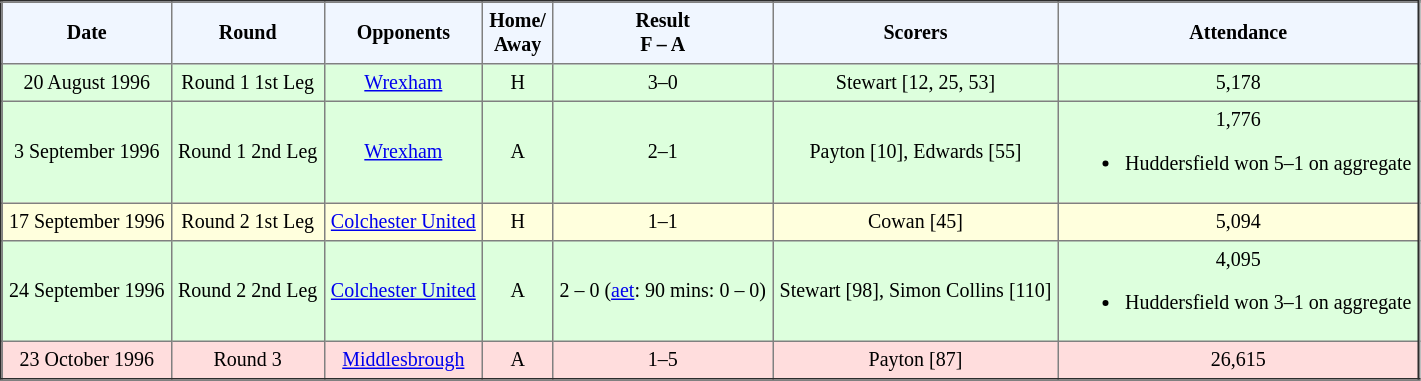<table border="2" cellpadding="4" style="border-collapse:collapse; text-align:center; font-size:smaller;">
<tr style="background:#f0f6ff;">
<th><strong>Date</strong></th>
<th><strong>Round</strong></th>
<th><strong>Opponents</strong></th>
<th><strong>Home/<br>Away</strong></th>
<th><strong>Result<br>F – A</strong></th>
<th><strong>Scorers</strong></th>
<th><strong>Attendance</strong></th>
</tr>
<tr bgcolor="#ddffdd">
<td>20 August 1996</td>
<td>Round 1 1st Leg</td>
<td><a href='#'>Wrexham</a></td>
<td>H</td>
<td>3–0</td>
<td>Stewart [12, 25, 53]</td>
<td>5,178</td>
</tr>
<tr bgcolor="#ddffdd">
<td>3 September 1996</td>
<td>Round 1 2nd Leg</td>
<td><a href='#'>Wrexham</a></td>
<td>A</td>
<td>2–1</td>
<td>Payton [10], Edwards [55]</td>
<td>1,776<br><ul><li>Huddersfield won 5–1 on aggregate</li></ul></td>
</tr>
<tr bgcolor="#ffffdd">
<td>17 September 1996</td>
<td>Round 2 1st Leg</td>
<td><a href='#'>Colchester United</a></td>
<td>H</td>
<td>1–1</td>
<td>Cowan [45]</td>
<td>5,094</td>
</tr>
<tr bgcolor="#ddffdd">
<td>24 September 1996</td>
<td>Round 2 2nd Leg</td>
<td><a href='#'>Colchester United</a></td>
<td>A</td>
<td>2 – 0 (<a href='#'>aet</a>: 90 mins: 0 – 0)</td>
<td>Stewart [98], Simon Collins [110]</td>
<td>4,095<br><ul><li>Huddersfield won 3–1 on aggregate</li></ul></td>
</tr>
<tr bgcolor="#ffdddd">
<td>23 October 1996</td>
<td>Round 3</td>
<td><a href='#'>Middlesbrough</a></td>
<td>A</td>
<td>1–5</td>
<td>Payton [87]</td>
<td>26,615</td>
</tr>
</table>
